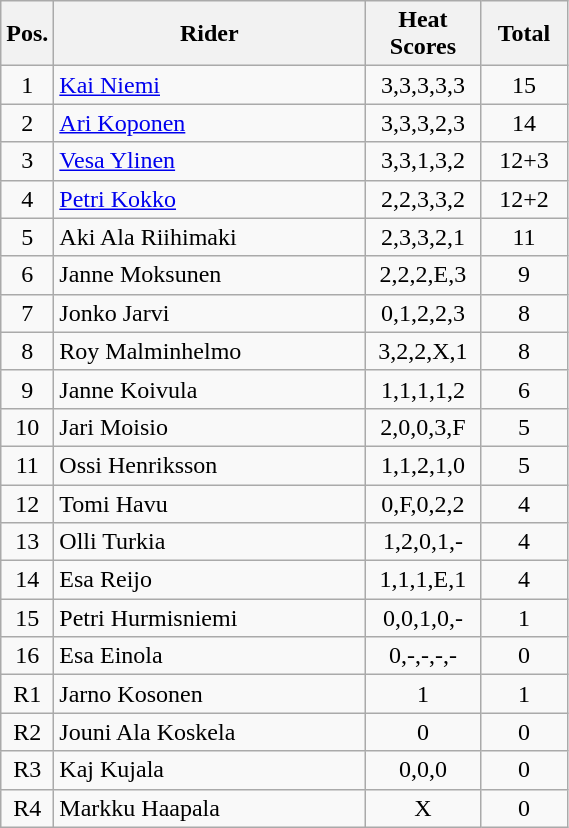<table class=wikitable>
<tr>
<th width=25px>Pos.</th>
<th width=200px>Rider</th>
<th width=70px>Heat Scores</th>
<th width=50px>Total</th>
</tr>
<tr align=center >
<td>1</td>
<td align=left><a href='#'>Kai Niemi</a></td>
<td>3,3,3,3,3</td>
<td>15</td>
</tr>
<tr align=center >
<td>2</td>
<td align=left><a href='#'>Ari Koponen</a></td>
<td>3,3,3,2,3</td>
<td>14</td>
</tr>
<tr align=center>
<td>3</td>
<td align=left><a href='#'>Vesa Ylinen</a></td>
<td>3,3,1,3,2</td>
<td>12+3</td>
</tr>
<tr align=center>
<td>4</td>
<td align=left><a href='#'>Petri Kokko</a></td>
<td>2,2,3,3,2</td>
<td>12+2</td>
</tr>
<tr align=center>
<td>5</td>
<td align=left>Aki Ala Riihimaki</td>
<td>2,3,3,2,1</td>
<td>11</td>
</tr>
<tr align=center>
<td>6</td>
<td align=left>Janne Moksunen</td>
<td>2,2,2,E,3</td>
<td>9</td>
</tr>
<tr align=center>
<td>7</td>
<td align=left>Jonko Jarvi</td>
<td>0,1,2,2,3</td>
<td>8</td>
</tr>
<tr align=center>
<td>8</td>
<td align=left>Roy Malminhelmo</td>
<td>3,2,2,X,1</td>
<td>8</td>
</tr>
<tr align=center>
<td>9</td>
<td align=left>Janne Koivula</td>
<td>1,1,1,1,2</td>
<td>6</td>
</tr>
<tr align=center>
<td>10</td>
<td align=left>Jari Moisio</td>
<td>2,0,0,3,F</td>
<td>5</td>
</tr>
<tr align=center>
<td>11</td>
<td align=left>Ossi Henriksson</td>
<td>1,1,2,1,0</td>
<td>5</td>
</tr>
<tr align=center>
<td>12</td>
<td align=left>Tomi Havu</td>
<td>0,F,0,2,2</td>
<td>4</td>
</tr>
<tr align=center>
<td>13</td>
<td align=left>Olli Turkia</td>
<td>1,2,0,1,-</td>
<td>4</td>
</tr>
<tr align=center>
<td>14</td>
<td align=left>Esa Reijo</td>
<td>1,1,1,E,1</td>
<td>4</td>
</tr>
<tr align=center>
<td>15</td>
<td align=left>Petri Hurmisniemi</td>
<td>0,0,1,0,-</td>
<td>1</td>
</tr>
<tr align=center>
<td>16</td>
<td align=left>Esa Einola</td>
<td>0,-,-,-,-</td>
<td>0</td>
</tr>
<tr align=center>
<td>R1</td>
<td align=left>Jarno Kosonen</td>
<td>1</td>
<td>1</td>
</tr>
<tr align=center>
<td>R2</td>
<td align=left>Jouni Ala Koskela</td>
<td>0</td>
<td>0</td>
</tr>
<tr align=center>
<td>R3</td>
<td align=left>Kaj Kujala</td>
<td>0,0,0</td>
<td>0</td>
</tr>
<tr align=center>
<td>R4</td>
<td align=left>Markku Haapala</td>
<td>X</td>
<td>0</td>
</tr>
</table>
